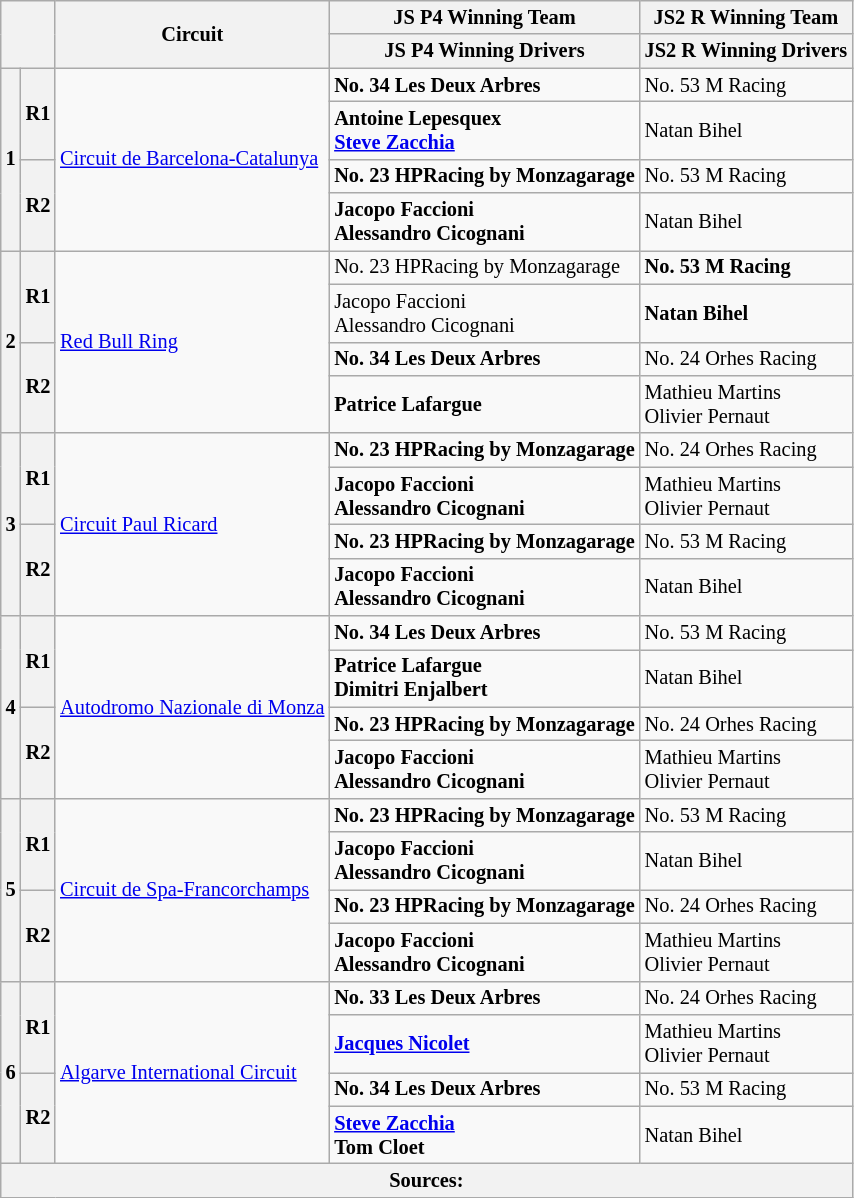<table class="wikitable" style="font-size: 85%;">
<tr>
<th rowspan=2 colspan=2></th>
<th rowspan=2>Circuit</th>
<th>JS P4 Winning Team</th>
<th>JS2 R Winning Team</th>
</tr>
<tr>
<th>JS P4 Winning Drivers</th>
<th>JS2 R Winning Drivers</th>
</tr>
<tr>
<th rowspan=4>1</th>
<th rowspan=2>R1</th>
<td rowspan=4> <a href='#'>Circuit de Barcelona-Catalunya</a></td>
<td><strong> No. 34 Les Deux Arbres</strong></td>
<td> No. 53 M Racing</td>
</tr>
<tr>
<td><strong> Antoine Lepesquex<br> <a href='#'>Steve Zacchia</a></strong></td>
<td> Natan Bihel</td>
</tr>
<tr>
<th rowspan=2>R2</th>
<td><strong> No. 23 HPRacing by Monzagarage</strong></td>
<td> No. 53 M Racing</td>
</tr>
<tr>
<td><strong> Jacopo Faccioni<br> Alessandro Cicognani</strong></td>
<td> Natan Bihel</td>
</tr>
<tr>
<th rowspan=4>2</th>
<th rowspan=2>R1</th>
<td rowspan=4> <a href='#'>Red Bull Ring</a></td>
<td> No. 23 HPRacing by Monzagarage</td>
<td><strong> No. 53 M Racing</strong></td>
</tr>
<tr>
<td> Jacopo Faccioni<br> Alessandro Cicognani</td>
<td><strong> Natan Bihel</strong></td>
</tr>
<tr>
<th rowspan=2>R2</th>
<td><strong> No. 34 Les Deux Arbres</strong></td>
<td> No. 24 Orhes Racing</td>
</tr>
<tr>
<td><strong> Patrice Lafargue</strong></td>
<td> Mathieu Martins<br> Olivier Pernaut</td>
</tr>
<tr>
<th rowspan=4>3</th>
<th rowspan=2>R1</th>
<td rowspan=4> <a href='#'>Circuit Paul Ricard</a></td>
<td><strong> No. 23 HPRacing by Monzagarage</strong></td>
<td> No. 24 Orhes Racing</td>
</tr>
<tr>
<td><strong> Jacopo Faccioni<br> Alessandro Cicognani</strong></td>
<td> Mathieu Martins<br> Olivier Pernaut</td>
</tr>
<tr>
<th rowspan=2>R2</th>
<td><strong> No. 23 HPRacing by Monzagarage</strong></td>
<td> No. 53 M Racing</td>
</tr>
<tr>
<td><strong> Jacopo Faccioni<br> Alessandro Cicognani</strong></td>
<td> Natan Bihel</td>
</tr>
<tr>
<th rowspan=4>4</th>
<th rowspan=2>R1</th>
<td rowspan=4> <a href='#'>Autodromo Nazionale di Monza</a></td>
<td><strong> No. 34 Les Deux Arbres</strong></td>
<td> No. 53 M Racing</td>
</tr>
<tr>
<td><strong> Patrice Lafargue<br> Dimitri Enjalbert</strong></td>
<td> Natan Bihel</td>
</tr>
<tr>
<th rowspan=2>R2</th>
<td><strong> No. 23 HPRacing by Monzagarage</strong></td>
<td> No. 24 Orhes Racing</td>
</tr>
<tr>
<td><strong> Jacopo Faccioni<br> Alessandro Cicognani</strong></td>
<td> Mathieu Martins<br> Olivier Pernaut</td>
</tr>
<tr>
<th rowspan=4>5</th>
<th rowspan=2>R1</th>
<td rowspan=4> <a href='#'>Circuit de Spa-Francorchamps</a></td>
<td><strong> No. 23 HPRacing by Monzagarage</strong></td>
<td> No. 53 M Racing</td>
</tr>
<tr>
<td><strong> Jacopo Faccioni<br> Alessandro Cicognani</strong></td>
<td> Natan Bihel</td>
</tr>
<tr>
<th rowspan=2>R2</th>
<td><strong> No. 23 HPRacing by Monzagarage</strong></td>
<td> No. 24 Orhes Racing</td>
</tr>
<tr>
<td><strong> Jacopo Faccioni<br> Alessandro Cicognani</strong></td>
<td> Mathieu Martins<br> Olivier Pernaut</td>
</tr>
<tr>
<th rowspan=4>6</th>
<th rowspan=2>R1</th>
<td rowspan=4> <a href='#'>Algarve International Circuit</a></td>
<td><strong> No. 33 Les Deux Arbres</strong></td>
<td> No. 24 Orhes Racing</td>
</tr>
<tr>
<td><strong> <a href='#'>Jacques Nicolet</a></strong></td>
<td> Mathieu Martins<br> Olivier Pernaut</td>
</tr>
<tr>
<th rowspan=2>R2</th>
<td><strong> No. 34 Les Deux Arbres</strong></td>
<td> No. 53 M Racing</td>
</tr>
<tr>
<td><strong> <a href='#'>Steve Zacchia</a><br> Tom Cloet</strong></td>
<td> Natan Bihel</td>
</tr>
<tr>
<th colspan="5">Sources:</th>
</tr>
</table>
